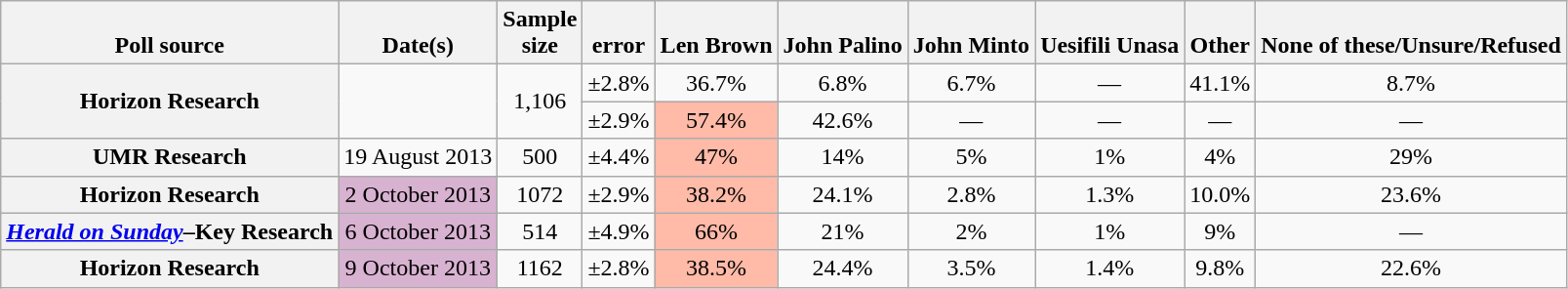<table class="wikitable plainrowheaders">
<tr valign= bottom>
<th>Poll source</th>
<th>Date(s)</th>
<th class=small>Sample<br>size</th>
<th><br>error</th>
<th>Len Brown</th>
<th>John Palino</th>
<th>John Minto</th>
<th>Uesifili Unasa</th>
<th>Other</th>
<th>None of these/Unsure/Refused</th>
</tr>
<tr>
<th scope="row" rowspan="2" align="center">Horizon Research</th>
<td align="center" rowspan="2"></td>
<td align="center" rowspan="2">1,106</td>
<td align="center">±2.8%</td>
<td align="center">36.7%</td>
<td align="center">6.8%</td>
<td align="center">6.7%</td>
<td align="center">—</td>
<td align="center" >41.1%</td>
<td align="center">8.7%</td>
</tr>
<tr>
<td align="center">±2.9%</td>
<td align="center" bgcolor="#FFBAA8">57.4%</td>
<td align="center">42.6%</td>
<td align="center">—</td>
<td align="center">—</td>
<td align="center">—</td>
<td align="center">—</td>
</tr>
<tr>
<th scope="row" align="center">UMR Research</th>
<td align="center">19 August 2013</td>
<td align="center">500</td>
<td align="center">±4.4%</td>
<td align="center" bgcolor="#FFBAA8">47%</td>
<td align="center">14%</td>
<td align="center">5%</td>
<td align="center">1%</td>
<td align="center">4%</td>
<td align="center">29%</td>
</tr>
<tr>
<th scope="row" align="center">Horizon Research</th>
<td align="center" bgcolor="#D8B2D1">2 October 2013</td>
<td align="center">1072</td>
<td align="center">±2.9%</td>
<td align="center" bgcolor="#FFBAA8">38.2%</td>
<td align="center">24.1%</td>
<td align="center">2.8%</td>
<td align="center">1.3%</td>
<td align="center">10.0%</td>
<td align="center">23.6%</td>
</tr>
<tr>
<th scope="row" align="center"><em><a href='#'>Herald on Sunday</a></em>–Key Research</th>
<td align="center" bgcolor="#D8B2D1">6 October 2013</td>
<td align="center">514</td>
<td align="center">±4.9%</td>
<td align="center" bgcolor="#FFBAA8">66%</td>
<td align="center">21%</td>
<td align="center">2%</td>
<td align="center">1%</td>
<td align="center">9%</td>
<td align="center">—</td>
</tr>
<tr>
<th scope="row" align="center">Horizon Research</th>
<td align="center" bgcolor="#D8B2D1">9 October 2013</td>
<td align="center">1162</td>
<td align="center">±2.8%</td>
<td align="center" bgcolor="#FFBAA8">38.5%</td>
<td align="center">24.4%</td>
<td align="center">3.5%</td>
<td align="center">1.4%</td>
<td align="center">9.8%</td>
<td align="center">22.6%</td>
</tr>
</table>
